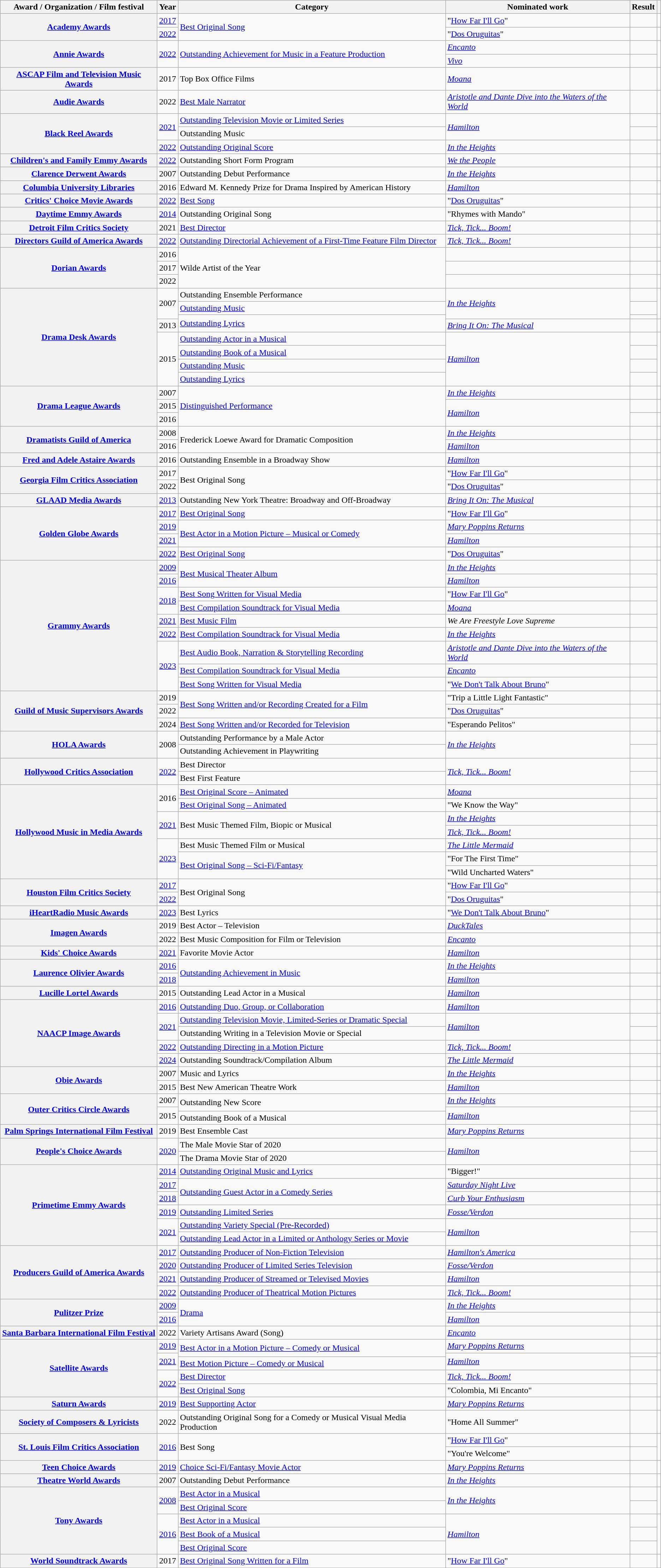<table class="wikitable sortable plainrowheaders">
<tr>
<th scope="col">Award / Organization / Film festival</th>
<th scope="col">Year</th>
<th scope="col">Category</th>
<th scope="col">Nominated work</th>
<th scope="col">Result</th>
<th scope="col" class="unsortable"></th>
</tr>
<tr>
<th scope="row" rowspan="2"><a href='#'>Academy Awards</a></th>
<td style="text-align:center;"><a href='#'>2017</a></td>
<td rowspan=2><a href='#'>Best Original Song</a></td>
<td>"<a href='#'>How Far I'll Go</a>" </td>
<td></td>
<td style="text-align:center;"></td>
</tr>
<tr>
<td style="text-align:center;"><a href='#'>2022</a></td>
<td>"<a href='#'>Dos Oruguitas</a>" </td>
<td></td>
<td style="text-align:center;"></td>
</tr>
<tr>
<th scope="row" rowspan="2"><a href='#'>Annie Awards</a></th>
<td style="text-align:center;" rowspan=2><a href='#'>2022</a></td>
<td rowspan=2><a href='#'>Outstanding Achievement for Music in a Feature Production</a></td>
<td><em><a href='#'>Encanto</a></em></td>
<td></td>
<td style="text-align:center;" rowspan=2></td>
</tr>
<tr>
<td><em><a href='#'>Vivo</a></em></td>
<td></td>
</tr>
<tr>
<th scope="row"><a href='#'>ASCAP Film and Television Music Awards</a></th>
<td style="text-align:center;">2017</td>
<td>Top Box Office Films</td>
<td><em><a href='#'>Moana</a></em></td>
<td></td>
<td style="text-align:center;"></td>
</tr>
<tr>
<th scope="row"><a href='#'>Audie Awards</a></th>
<td style="text-align:center;">2022</td>
<td><a href='#'>Best Male Narrator</a></td>
<td><em><a href='#'>Aristotle and Dante Dive into the Waters of the World</a></em></td>
<td></td>
<td style="text-align:center;"></td>
</tr>
<tr>
<th scope="row" rowspan="3"><a href='#'>Black Reel Awards</a></th>
<td style="text-align:center;" rowspan="2"><a href='#'>2021</a></td>
<td><a href='#'>Outstanding Television Movie or Limited Series</a></td>
<td rowspan="2"><em><a href='#'>Hamilton</a></em></td>
<td></td>
<td style="text-align:center;" rowspan=2></td>
</tr>
<tr>
<td>Outstanding Music</td>
<td></td>
</tr>
<tr>
<td style="text-align:center;"><a href='#'>2022</a></td>
<td><a href='#'>Outstanding Original Score</a></td>
<td><em><a href='#'>In the Heights</a></em></td>
<td></td>
<td style="text-align:center;"></td>
</tr>
<tr>
<th scope="row"><a href='#'>Children's and Family Emmy Awards</a></th>
<td style="text-align:center;"><a href='#'>2022</a></td>
<td>Outstanding Short Form Program</td>
<td><em><a href='#'>We the People</a></em></td>
<td></td>
<td style="text-align:center;"></td>
</tr>
<tr>
<th scope="row"><a href='#'>Clarence Derwent Awards</a></th>
<td style="text-align:center;">2007</td>
<td>Outstanding Debut Performance</td>
<td><em><a href='#'>In the Heights</a></em></td>
<td></td>
<td style="text-align:center;"></td>
</tr>
<tr>
<th scope="row"><a href='#'>Columbia University Libraries</a></th>
<td style="text-align:center;">2016</td>
<td>Edward M. Kennedy Prize for Drama Inspired by American History</td>
<td><em><a href='#'>Hamilton</a></em></td>
<td></td>
<td style="text-align:center;"></td>
</tr>
<tr>
<th scope="row"><a href='#'>Critics' Choice Movie Awards</a></th>
<td style="text-align:center;"><a href='#'>2022</a></td>
<td><a href='#'>Best Song</a></td>
<td>"<a href='#'>Dos Oruguitas</a>" </td>
<td></td>
<td style="text-align:center;"></td>
</tr>
<tr>
<th scope="row"><a href='#'>Daytime Emmy Awards</a></th>
<td style="text-align:center;"><a href='#'>2014</a></td>
<td>Outstanding Original Song</td>
<td>"Rhymes with Mando" </td>
<td></td>
<td style="text-align:center;"></td>
</tr>
<tr>
<th scope="row"><a href='#'>Detroit Film Critics Society</a></th>
<td style="text-align:center;">2021</td>
<td><a href='#'>Best Director</a></td>
<td><em><a href='#'>Tick, Tick... Boom!</a></em></td>
<td></td>
<td style="text-align:center;"></td>
</tr>
<tr>
<th scope="row"><a href='#'>Directors Guild of America Awards</a></th>
<td style="text-align:center;"><a href='#'>2022</a></td>
<td><a href='#'>Outstanding Directorial Achievement of a First-Time Feature Film Director</a></td>
<td><em><a href='#'>Tick, Tick... Boom!</a></em></td>
<td></td>
<td style="text-align:center;"></td>
</tr>
<tr>
<th scope="row" rowspan="3"><a href='#'>Dorian Awards</a></th>
<td style="text-align:center;">2016</td>
<td rowspan="3">Wilde Artist of the Year</td>
<td></td>
<td></td>
<td style="text-align:center;"></td>
</tr>
<tr>
<td style="text-align:center;">2017</td>
<td></td>
<td></td>
<td style="text-align:center;"></td>
</tr>
<tr>
<td style="text-align:center;">2022</td>
<td></td>
<td></td>
<td style="text-align:center;"></td>
</tr>
<tr>
<th scope="row" rowspan="8"><a href='#'>Drama Desk Awards</a></th>
<td style="text-align:center;" rowspan=3>2007</td>
<td>Outstanding Ensemble Performance</td>
<td rowspan=3><em><a href='#'>In the Heights</a></em></td>
<td></td>
<td rowspan=3 style="text-align:center;"></td>
</tr>
<tr>
<td><a href='#'>Outstanding Music</a></td>
<td></td>
</tr>
<tr>
<td rowspan=2><a href='#'>Outstanding Lyrics</a></td>
<td></td>
</tr>
<tr>
<td style="text-align:center;">2013</td>
<td><em><a href='#'>Bring It On: The Musical</a></em></td>
<td></td>
<td style="text-align:center;"></td>
</tr>
<tr>
<td style="text-align:center;" rowspan=4>2015</td>
<td><a href='#'>Outstanding Actor in a Musical</a></td>
<td rowspan=4><em><a href='#'>Hamilton</a></em></td>
<td></td>
<td rowspan=4 style="text-align:center;"></td>
</tr>
<tr>
<td><a href='#'>Outstanding Book of a Musical</a></td>
<td></td>
</tr>
<tr>
<td><a href='#'>Outstanding Music</a></td>
<td></td>
</tr>
<tr>
<td><a href='#'>Outstanding Lyrics</a></td>
<td></td>
</tr>
<tr>
<th scope="row" rowspan="3"><a href='#'>Drama League Awards</a></th>
<td style="text-align:center;">2007</td>
<td rowspan=3><a href='#'>Distinguished Performance</a></td>
<td><em><a href='#'>In the Heights</a></em></td>
<td></td>
<td style="text-align:center;"></td>
</tr>
<tr>
<td style="text-align:center;">2015</td>
<td rowspan=2><em><a href='#'>Hamilton</a></em></td>
<td></td>
<td style="text-align:center;"></td>
</tr>
<tr>
<td style="text-align:center;">2016</td>
<td></td>
<td style="text-align:center;"></td>
</tr>
<tr>
<th scope="row" rowspan="2"><a href='#'>Dramatists Guild of America</a></th>
<td style="text-align:center;">2008</td>
<td rowspan=2>Frederick Loewe Award for Dramatic Composition</td>
<td><em><a href='#'>In the Heights</a></em></td>
<td></td>
<td style="text-align:center;"></td>
</tr>
<tr>
<td style="text-align:center;">2016</td>
<td><em><a href='#'>Hamilton</a></em></td>
<td></td>
<td style="text-align:center;"></td>
</tr>
<tr>
<th scope="row"><a href='#'>Fred and Adele Astaire Awards</a></th>
<td style="text-align:center;">2016</td>
<td>Outstanding Ensemble in a Broadway Show</td>
<td><em><a href='#'>Hamilton</a></em></td>
<td></td>
<td style="text-align:center;"></td>
</tr>
<tr>
<th scope="row" rowspan="2"><a href='#'>Georgia Film Critics Association</a></th>
<td style="text-align:center;">2017</td>
<td rowspan="2">Best Original Song</td>
<td>"<a href='#'>How Far I'll Go</a>" </td>
<td></td>
<td style="text-align:center;"></td>
</tr>
<tr>
<td style="text-align:center;">2022</td>
<td>"<a href='#'>Dos Oruguitas</a>" </td>
<td></td>
<td style="text-align:center;"></td>
</tr>
<tr>
<th scope="row"><a href='#'>GLAAD Media Awards</a></th>
<td style="text-align:center;"><a href='#'>2013</a></td>
<td>Outstanding New York Theatre: Broadway and Off-Broadway</td>
<td><em><a href='#'>Bring It On: The Musical</a></em></td>
<td></td>
<td style="text-align:center;"></td>
</tr>
<tr>
<th scope="row" rowspan="4"><a href='#'>Golden Globe Awards</a></th>
<td style="text-align:center;"><a href='#'>2017</a></td>
<td><a href='#'>Best Original Song</a></td>
<td>"<a href='#'>How Far I'll Go</a>" </td>
<td></td>
<td style="text-align:center;"></td>
</tr>
<tr>
<td style="text-align:center;"><a href='#'>2019</a></td>
<td rowspan="2"><a href='#'>Best Actor in a Motion Picture – Musical or Comedy</a></td>
<td><em><a href='#'>Mary Poppins Returns</a></em></td>
<td></td>
<td style="text-align:center;"></td>
</tr>
<tr>
<td style="text-align:center;"><a href='#'>2021</a></td>
<td><em><a href='#'>Hamilton</a></em></td>
<td></td>
<td style="text-align:center;"></td>
</tr>
<tr>
<td style="text-align:center;"><a href='#'>2022</a></td>
<td><a href='#'>Best Original Song</a></td>
<td>"<a href='#'>Dos Oruguitas</a>" </td>
<td></td>
<td style="text-align:center;"></td>
</tr>
<tr>
<th rowspan="9" scope="row"><a href='#'>Grammy Awards</a></th>
<td style="text-align:center;"><a href='#'>2009</a></td>
<td rowspan=2><a href='#'>Best Musical Theater Album</a></td>
<td><em><a href='#'>In the Heights</a></em></td>
<td></td>
<td style="text-align:center;" rowspan=9></td>
</tr>
<tr>
<td style="text-align:center;"><a href='#'>2016</a></td>
<td><em><a href='#'>Hamilton</a></em></td>
<td></td>
</tr>
<tr>
<td style="text-align:center;" rowspan=2><a href='#'>2018</a></td>
<td><a href='#'>Best Song Written for Visual Media</a></td>
<td>"<a href='#'>How Far I'll Go</a>" </td>
<td></td>
</tr>
<tr>
<td><a href='#'>Best Compilation Soundtrack for Visual Media</a></td>
<td><em><a href='#'>Moana</a></em></td>
<td></td>
</tr>
<tr>
<td style="text-align:center;"><a href='#'>2021</a></td>
<td><a href='#'>Best Music Film</a></td>
<td><em>We Are Freestyle Love Supreme</em></td>
<td></td>
</tr>
<tr>
<td style="text-align:center;"><a href='#'>2022</a></td>
<td><a href='#'>Best Compilation Soundtrack for Visual Media</a></td>
<td><em><a href='#'>In the Heights</a></em></td>
<td></td>
</tr>
<tr>
<td rowspan="3" style="text-align:center;"><a href='#'>2023</a></td>
<td><a href='#'>Best Audio Book, Narration & Storytelling Recording</a></td>
<td><em><a href='#'>Aristotle and Dante Dive into the Waters of the World</a></em></td>
<td></td>
</tr>
<tr>
<td><a href='#'>Best Compilation Soundtrack for Visual Media</a></td>
<td><em><a href='#'>Encanto</a></em></td>
<td></td>
</tr>
<tr>
<td><a href='#'>Best Song Written for Visual Media</a></td>
<td>"<a href='#'>We Don't Talk About Bruno</a>" </td>
<td></td>
</tr>
<tr>
<th scope="row" rowspan="3"><a href='#'>Guild of Music Supervisors Awards</a></th>
<td style="text-align:center;">2019</td>
<td rowspan=2><a href='#'>Best Song Written and/or Recording Created for a Film</a></td>
<td>"Trip a Little Light Fantastic" </td>
<td></td>
<td style="text-align:center;"></td>
</tr>
<tr>
<td style="text-align:center;">2022</td>
<td>"<a href='#'>Dos Oruguitas</a>" </td>
<td></td>
<td style="text-align:center;"></td>
</tr>
<tr>
<td style="text-align:center;">2024</td>
<td><a href='#'>Best Song Written and/or Recorded for Television</a></td>
<td>"Esperando Pelitos" </td>
<td></td>
<td style="text-align:center;"></td>
</tr>
<tr>
<th scope="row" rowspan="2"><a href='#'>HOLA Awards</a></th>
<td style="text-align:center;" rowspan=2>2008</td>
<td>Outstanding Performance by a Male Actor</td>
<td rowspan=2><em><a href='#'>In the Heights</a></em></td>
<td></td>
<td style="text-align:center;" rowspan="2"></td>
</tr>
<tr>
<td>Outstanding Achievement in Playwriting</td>
<td></td>
</tr>
<tr>
<th scope="row" rowspan="2"><a href='#'>Hollywood Critics Association</a></th>
<td style="text-align:center;" rowspan="2"><a href='#'>2022</a></td>
<td>Best Director</td>
<td rowspan="2"><em><a href='#'>Tick, Tick... Boom!</a></em></td>
<td></td>
<td style="text-align:center;" rowspan="2"></td>
</tr>
<tr>
<td>Best First Feature</td>
<td></td>
</tr>
<tr>
<th scope="row" rowspan="7"><a href='#'>Hollywood Music in Media Awards</a></th>
<td style="text-align:center;" rowspan="2">2016</td>
<td><a href='#'>Best Original Score – Animated</a></td>
<td><em><a href='#'>Moana</a></em></td>
<td></td>
<td style="text-align:center;" rowspan="2"></td>
</tr>
<tr>
<td><a href='#'>Best Original Song – Animated</a></td>
<td>"We Know the Way" </td>
<td></td>
</tr>
<tr>
<td style="text-align:center;" rowspan="2"><a href='#'>2021</a></td>
<td rowspan="2">Best Music Themed Film, Biopic or Musical</td>
<td><em><a href='#'>In the Heights</a></em></td>
<td></td>
<td style="text-align:center;" rowspan="2"></td>
</tr>
<tr>
<td><em><a href='#'>Tick, Tick... Boom!</a></em></td>
<td></td>
</tr>
<tr>
<td style="text-align:center;" rowspan="3"><a href='#'>2023</a></td>
<td>Best Music Themed Film or Musical</td>
<td><em><a href='#'>The Little Mermaid</a></em></td>
<td></td>
<td style="text-align:center;" rowspan="3"></td>
</tr>
<tr>
<td rowspan="2"><a href='#'>Best Original Song – Sci-Fi/Fantasy</a></td>
<td>"For The First Time" </td>
<td></td>
</tr>
<tr>
<td>"Wild Uncharted Waters" </td>
<td></td>
</tr>
<tr>
<th scope="row" rowspan="2"><a href='#'>Houston Film Critics Society</a></th>
<td style="text-align:center;"><a href='#'>2017</a></td>
<td rowspan="2">Best Original Song</td>
<td>"<a href='#'>How Far I'll Go</a>" </td>
<td></td>
<td style="text-align:center;"></td>
</tr>
<tr>
<td style="text-align:center;"><a href='#'>2022</a></td>
<td>"<a href='#'>Dos Oruguitas</a>" </td>
<td></td>
<td style="text-align:center;"></td>
</tr>
<tr>
<th scope="row"><a href='#'>iHeartRadio Music Awards</a></th>
<td style="text-align:center;"><a href='#'>2023</a></td>
<td>Best Lyrics</td>
<td>"<a href='#'>We Don't Talk About Bruno</a>" </td>
<td></td>
<td style="text-align:center;"></td>
</tr>
<tr>
<th scope="row" rowspan="2"><a href='#'>Imagen Awards</a></th>
<td style="text-align:center;">2019</td>
<td>Best Actor – Television</td>
<td><em><a href='#'>DuckTales</a></em></td>
<td></td>
<td style="text-align:center;"></td>
</tr>
<tr>
<td style="text-align:center;">2022</td>
<td>Best Music Composition for Film or Television</td>
<td><em><a href='#'>Encanto</a></em></td>
<td></td>
<td style="text-align:center;"></td>
</tr>
<tr>
<th scope="row"><a href='#'>Kids' Choice Awards</a></th>
<td style="text-align:center;"><a href='#'>2021</a></td>
<td>Favorite Movie Actor</td>
<td><em><a href='#'>Hamilton</a></em></td>
<td></td>
<td style="text-align:center;"></td>
</tr>
<tr>
<th scope="row" rowspan="2"><a href='#'>Laurence Olivier Awards</a></th>
<td style="text-align:center;"><a href='#'>2016</a></td>
<td rowspan=2><a href='#'>Outstanding Achievement in Music</a></td>
<td><em><a href='#'>In the Heights</a></em></td>
<td></td>
<td style="text-align:center;"></td>
</tr>
<tr>
<td style="text-align:center;"><a href='#'>2018</a></td>
<td><em><a href='#'>Hamilton</a></em></td>
<td></td>
<td style="text-align:center;"></td>
</tr>
<tr>
<th scope="row"><a href='#'>Lucille Lortel Awards</a></th>
<td style="text-align:center;">2015</td>
<td>Outstanding Lead Actor in a Musical</td>
<td><em><a href='#'>Hamilton</a></em></td>
<td></td>
<td style="text-align:center;"></td>
</tr>
<tr>
<th scope="row" rowspan="5"><a href='#'>NAACP Image Awards</a></th>
<td style="text-align:center;"><a href='#'>2016</a></td>
<td><a href='#'>Outstanding Duo, Group, or Collaboration</a></td>
<td><em><a href='#'>Hamilton</a></em></td>
<td></td>
<td style="text-align:center;"></td>
</tr>
<tr>
<td style="text-align:center;" rowspan="2"><a href='#'>2021</a></td>
<td><a href='#'>Outstanding Television Movie, Limited-Series or Dramatic Special</a></td>
<td rowspan="2"><em><a href='#'>Hamilton</a></em></td>
<td></td>
<td style="text-align:center;" rowspan="2"></td>
</tr>
<tr>
<td>Outstanding Writing in a Television Movie or Special</td>
<td></td>
</tr>
<tr>
<td style="text-align:center;"><a href='#'>2022</a></td>
<td><a href='#'>Outstanding Directing in a Motion Picture</a></td>
<td><em><a href='#'>Tick, Tick... Boom!</a></em></td>
<td></td>
<td style="text-align:center;"></td>
</tr>
<tr>
<td style="text-align:center;"><a href='#'>2024</a></td>
<td>Outstanding Soundtrack/Compilation Album</td>
<td><em><a href='#'>The Little Mermaid</a></em></td>
<td></td>
<td style="text-align:center;"></td>
</tr>
<tr>
<th scope="row" rowspan="2"><a href='#'>Obie Awards</a></th>
<td style="text-align:center;">2007</td>
<td>Music and Lyrics</td>
<td><em><a href='#'>In the Heights</a></em></td>
<td></td>
<td style="text-align:center;"></td>
</tr>
<tr>
<td style="text-align:center;">2015</td>
<td>Best New American Theatre Work</td>
<td><em><a href='#'>Hamilton</a></em></td>
<td></td>
<td style="text-align:center;"></td>
</tr>
<tr>
<th scope="row" rowspan="3"><a href='#'>Outer Critics Circle Awards</a></th>
<td style="text-align:center;">2007</td>
<td rowspan=2>Outstanding New Score</td>
<td><em><a href='#'>In the Heights</a></em></td>
<td></td>
<td style="text-align:center;"></td>
</tr>
<tr>
<td style="text-align:center;" rowspan=2>2015</td>
<td rowspan=2><em><a href='#'>Hamilton</a></em></td>
<td></td>
<td rowspan=2 style="text-align:center;"></td>
</tr>
<tr>
<td>Outstanding Book of a Musical</td>
<td></td>
</tr>
<tr>
<th scope="row"><a href='#'>Palm Springs International Film Festival</a></th>
<td style="text-align:center;">2019</td>
<td>Best Ensemble Cast</td>
<td><em><a href='#'>Mary Poppins Returns</a></em></td>
<td></td>
<td style="text-align:center;"></td>
</tr>
<tr>
<th scope="row" rowspan="2"><a href='#'>People's Choice Awards</a></th>
<td style="text-align:center;" rowspan="2"><a href='#'>2020</a></td>
<td>The Male Movie Star of 2020</td>
<td rowspan="2"><em><a href='#'>Hamilton</a></em></td>
<td></td>
<td style="text-align:center;" rowspan="2"></td>
</tr>
<tr>
<td>The Drama Movie Star of 2020</td>
<td></td>
</tr>
<tr>
<th scope="row" rowspan="6"><a href='#'>Primetime Emmy Awards</a></th>
<td style="text-align:center;"><a href='#'>2014</a></td>
<td><a href='#'>Outstanding Original Music and Lyrics</a></td>
<td>"Bigger!" </td>
<td></td>
<td style="text-align:center;"></td>
</tr>
<tr>
<td style="text-align:center;"><a href='#'>2017</a></td>
<td rowspan=2><a href='#'>Outstanding Guest Actor in a Comedy Series</a></td>
<td><em><a href='#'>Saturday Night Live</a></em></td>
<td></td>
<td style="text-align:center;"></td>
</tr>
<tr>
<td style="text-align:center;"><a href='#'>2018</a></td>
<td><em><a href='#'>Curb Your Enthusiasm</a></em></td>
<td></td>
<td style="text-align:center;"></td>
</tr>
<tr>
<td style="text-align:center;"><a href='#'>2019</a></td>
<td><a href='#'>Outstanding Limited Series</a></td>
<td><em><a href='#'>Fosse/Verdon</a></em></td>
<td></td>
<td style="text-align:center;"></td>
</tr>
<tr>
<td style="text-align:center;" rowspan=2><a href='#'>2021</a></td>
<td><a href='#'>Outstanding Variety Special (Pre-Recorded)</a></td>
<td rowspan=2><em><a href='#'>Hamilton</a></em></td>
<td></td>
<td rowspan=2 style="text-align:center;"></td>
</tr>
<tr>
<td><a href='#'>Outstanding Lead Actor in a Limited or Anthology Series or Movie</a></td>
<td></td>
</tr>
<tr>
<th scope="row" rowspan="4"><a href='#'>Producers Guild of America Awards</a></th>
<td style="text-align:center;"><a href='#'>2017</a></td>
<td><a href='#'>Outstanding Producer of Non-Fiction Television</a></td>
<td><em><a href='#'>Hamilton's America</a></em></td>
<td></td>
<td style="text-align:center;"></td>
</tr>
<tr>
<td style="text-align:center;"><a href='#'>2020</a></td>
<td><a href='#'>Outstanding Producer of Limited Series Television</a></td>
<td><em><a href='#'>Fosse/Verdon</a></em></td>
<td></td>
<td style="text-align:center;"></td>
</tr>
<tr>
<td style="text-align:center;"><a href='#'>2021</a></td>
<td><a href='#'>Outstanding Producer of Streamed or Televised Movies</a></td>
<td><em><a href='#'>Hamilton</a></em></td>
<td></td>
<td style="text-align:center;"></td>
</tr>
<tr>
<td style="text-align:center;"><a href='#'>2022</a></td>
<td><a href='#'>Outstanding Producer of Theatrical Motion Pictures</a></td>
<td><em><a href='#'>Tick, Tick... Boom!</a></em></td>
<td></td>
<td style="text-align:center;"></td>
</tr>
<tr>
<th scope="row" rowspan="2"><a href='#'>Pulitzer Prize</a></th>
<td style="text-align:center;"><a href='#'>2009</a></td>
<td rowspan=2><a href='#'>Drama</a></td>
<td><em><a href='#'>In the Heights</a></em></td>
<td></td>
<td style="text-align:center;"></td>
</tr>
<tr>
<td style="text-align:center;"><a href='#'>2016</a></td>
<td><em><a href='#'>Hamilton</a></em></td>
<td></td>
<td style="text-align:center;"></td>
</tr>
<tr>
<th scope="row"><a href='#'>Santa Barbara International Film Festival</a></th>
<td style="text-align:center;">2022</td>
<td>Variety Artisans Award (Song)</td>
<td><em><a href='#'>Encanto</a></em></td>
<td></td>
<td style="text-align:center;"></td>
</tr>
<tr>
<th scope="row" rowspan="5"><a href='#'>Satellite Awards</a></th>
<td style="text-align:center;"><a href='#'>2019</a></td>
<td rowspan=2><a href='#'>Best Actor in a Motion Picture – Comedy or Musical</a></td>
<td><em><a href='#'>Mary Poppins Returns</a></em></td>
<td></td>
<td style="text-align:center;"></td>
</tr>
<tr>
<td style="text-align:center;" rowspan=2><a href='#'>2021</a></td>
<td rowspan=2><em><a href='#'>Hamilton</a></em></td>
<td></td>
<td style="text-align:center;" rowspan=2></td>
</tr>
<tr>
<td><a href='#'>Best Motion Picture – Comedy or Musical</a></td>
<td></td>
</tr>
<tr>
<td style="text-align:center;" rowspan=2><a href='#'>2022</a></td>
<td><a href='#'>Best Director</a></td>
<td><em><a href='#'>Tick, Tick... Boom!</a></em></td>
<td></td>
<td style="text-align:center;" rowspan=2></td>
</tr>
<tr>
<td><a href='#'>Best Original Song</a></td>
<td>"Colombia, Mi Encanto" </td>
<td></td>
</tr>
<tr>
<th scope="row"><a href='#'>Saturn Awards</a></th>
<td style="text-align:center;"><a href='#'>2019</a></td>
<td><a href='#'>Best Supporting Actor</a></td>
<td><em><a href='#'>Mary Poppins Returns</a></em></td>
<td></td>
<td style="text-align:center;"></td>
</tr>
<tr>
<th scope="row"><a href='#'>Society of Composers & Lyricists</a></th>
<td style="text-align:center;">2022</td>
<td>Outstanding Original Song for a Comedy or Musical Visual Media Production</td>
<td>"Home All Summer" </td>
<td></td>
<td style="text-align:center;"></td>
</tr>
<tr>
<th scope="row" rowspan="2"><a href='#'>St. Louis Film Critics Association</a></th>
<td style="text-align:center;" rowspan="2"><a href='#'>2016</a></td>
<td rowspan="2">Best Song</td>
<td>"<a href='#'>How Far I'll Go</a>" </td>
<td></td>
<td style="text-align:center;" rowspan="2"></td>
</tr>
<tr>
<td>"You're Welcome" </td>
<td></td>
</tr>
<tr>
<th scope="row"><a href='#'>Teen Choice Awards</a></th>
<td style="text-align:center;"><a href='#'>2019</a></td>
<td><a href='#'>Choice Sci-Fi/Fantasy Movie Actor</a></td>
<td><em><a href='#'>Mary Poppins Returns</a></em></td>
<td></td>
<td style="text-align:center;"></td>
</tr>
<tr>
<th scope="row"><a href='#'>Theatre World Awards</a></th>
<td style="text-align:center;">2007</td>
<td>Outstanding Debut Performance</td>
<td><em><a href='#'>In the Heights</a></em></td>
<td></td>
<td style="text-align:center;"></td>
</tr>
<tr>
<th scope="row" rowspan="5"><a href='#'>Tony Awards</a></th>
<td style="text-align:center;" rowspan=2><a href='#'>2008</a></td>
<td><a href='#'>Best Actor in a Musical</a></td>
<td rowspan=2><em><a href='#'>In the Heights</a></em></td>
<td></td>
<td rowspan=2 style="text-align:center;"></td>
</tr>
<tr>
<td><a href='#'>Best Original Score</a></td>
<td></td>
</tr>
<tr>
<td style="text-align:center;" rowspan=3><a href='#'>2016</a></td>
<td><a href='#'>Best Actor in a Musical</a></td>
<td rowspan=3><em><a href='#'>Hamilton</a></em></td>
<td></td>
<td rowspan=3 style="text-align:center;"></td>
</tr>
<tr>
<td><a href='#'>Best Book of a Musical</a></td>
<td></td>
</tr>
<tr>
<td><a href='#'>Best Original Score</a></td>
<td></td>
</tr>
<tr>
<th scope="row"><a href='#'>World Soundtrack Awards</a></th>
<td style="text-align:center;">2017</td>
<td><a href='#'>Best Original Song Written for a Film</a></td>
<td>"<a href='#'>How Far I'll Go</a>" </td>
<td></td>
<td style="text-align:center;"></td>
</tr>
</table>
